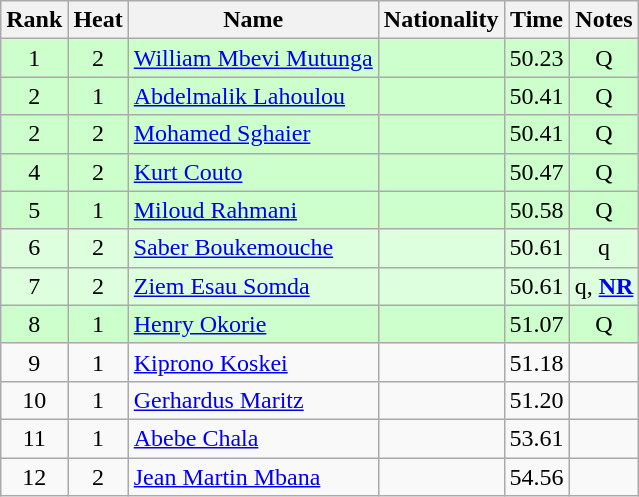<table class="wikitable sortable" style="text-align:center">
<tr>
<th>Rank</th>
<th>Heat</th>
<th>Name</th>
<th>Nationality</th>
<th>Time</th>
<th>Notes</th>
</tr>
<tr bgcolor=ccffcc>
<td>1</td>
<td>2</td>
<td align=left><a href='#'>William Mbevi Mutunga</a></td>
<td align=left></td>
<td>50.23</td>
<td>Q</td>
</tr>
<tr bgcolor=ccffcc>
<td>2</td>
<td>1</td>
<td align=left><a href='#'>Abdelmalik Lahoulou</a></td>
<td align=left></td>
<td>50.41</td>
<td>Q</td>
</tr>
<tr bgcolor=ccffcc>
<td>2</td>
<td>2</td>
<td align=left><a href='#'>Mohamed Sghaier</a></td>
<td align=left></td>
<td>50.41</td>
<td>Q</td>
</tr>
<tr bgcolor=ccffcc>
<td>4</td>
<td>2</td>
<td align=left><a href='#'>Kurt Couto</a></td>
<td align=left></td>
<td>50.47</td>
<td>Q</td>
</tr>
<tr bgcolor=ccffcc>
<td>5</td>
<td>1</td>
<td align=left><a href='#'>Miloud Rahmani</a></td>
<td align=left></td>
<td>50.58</td>
<td>Q</td>
</tr>
<tr bgcolor=ddffdd>
<td>6</td>
<td>2</td>
<td align=left><a href='#'>Saber Boukemouche</a></td>
<td align=left></td>
<td>50.61</td>
<td>q</td>
</tr>
<tr bgcolor=ddffdd>
<td>7</td>
<td>2</td>
<td align=left><a href='#'>Ziem Esau Somda</a></td>
<td align=left></td>
<td>50.61</td>
<td>q, <strong><a href='#'>NR</a></strong></td>
</tr>
<tr bgcolor=ccffcc>
<td>8</td>
<td>1</td>
<td align=left><a href='#'>Henry Okorie</a></td>
<td align=left></td>
<td>51.07</td>
<td>Q</td>
</tr>
<tr>
<td>9</td>
<td>1</td>
<td align=left><a href='#'>Kiprono Koskei</a></td>
<td align=left></td>
<td>51.18</td>
<td></td>
</tr>
<tr>
<td>10</td>
<td>1</td>
<td align=left><a href='#'>Gerhardus Maritz</a></td>
<td align=left></td>
<td>51.20</td>
<td></td>
</tr>
<tr>
<td>11</td>
<td>1</td>
<td align=left><a href='#'>Abebe Chala</a></td>
<td align=left></td>
<td>53.61</td>
<td></td>
</tr>
<tr>
<td>12</td>
<td>2</td>
<td align=left><a href='#'>Jean Martin Mbana</a></td>
<td align=left></td>
<td>54.56</td>
<td></td>
</tr>
</table>
